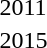<table>
<tr>
<td rowspan=2>2011<br></td>
<td rowspan=2></td>
<td rowspan=2></td>
<td></td>
</tr>
<tr>
<td></td>
</tr>
<tr>
<td rowspan=2>2015<br></td>
<td rowspan=2></td>
<td rowspan=2></td>
<td></td>
</tr>
<tr>
<td></td>
</tr>
</table>
